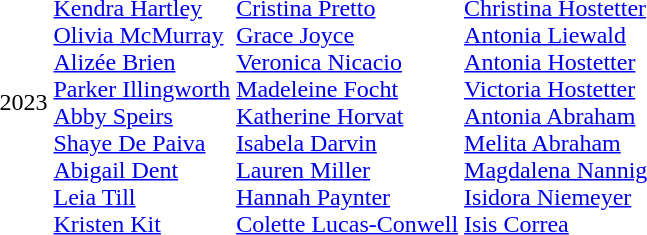<table>
<tr>
<td>2023<br></td>
<td><br><a href='#'>Kendra Hartley</a><br><a href='#'>Olivia McMurray</a><br><a href='#'>Alizée Brien</a><br><a href='#'>Parker Illingworth</a><br><a href='#'>Abby Speirs</a><br><a href='#'>Shaye De Paiva</a><br><a href='#'>Abigail Dent</a><br><a href='#'>Leia Till</a><br><a href='#'>Kristen Kit</a></td>
<td><br><a href='#'>Cristina Pretto</a><br><a href='#'>Grace Joyce</a><br><a href='#'>Veronica Nicacio</a><br><a href='#'>Madeleine Focht</a><br><a href='#'>Katherine Horvat</a><br><a href='#'>Isabela Darvin</a><br><a href='#'>Lauren Miller</a><br><a href='#'>Hannah Paynter</a><br><a href='#'>Colette Lucas-Conwell</a></td>
<td><br><a href='#'>Christina Hostetter</a><br><a href='#'>Antonia Liewald</a><br><a href='#'>Antonia Hostetter</a><br><a href='#'>Victoria Hostetter</a><br><a href='#'>Antonia Abraham</a><br><a href='#'>Melita Abraham</a><br><a href='#'>Magdalena Nannig</a><br><a href='#'>Isidora Niemeyer</a><br><a href='#'>Isis Correa</a></td>
</tr>
</table>
